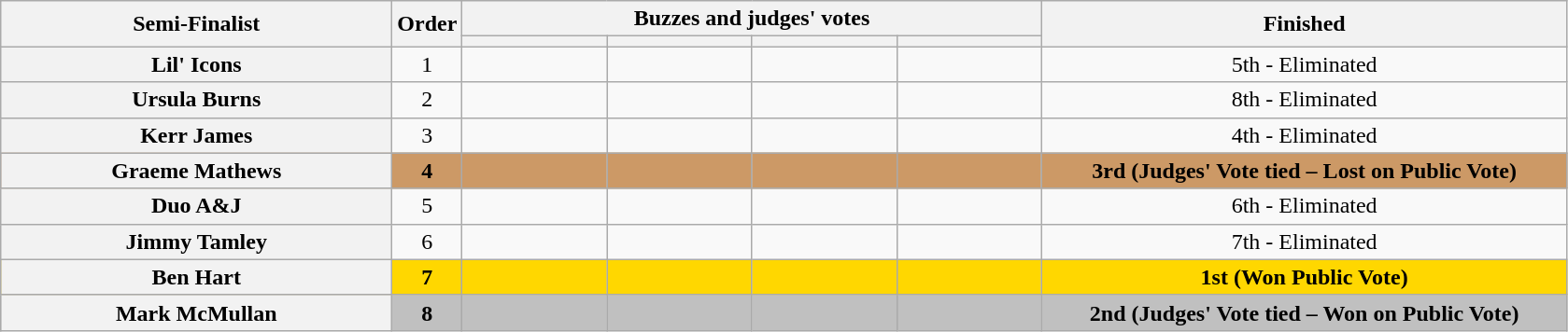<table class="wikitable plainrowheaders sortable" style="text-align:center;">
<tr>
<th scope="col" rowspan="2" class="unsortable" style="width:17em;">Semi-Finalist</th>
<th scope="col" rowspan="2" style="width:1em;">Order</th>
<th scope="col" colspan="4" class="unsortable" style="width:24em;">Buzzes and judges' votes</th>
<th scope="col" rowspan="2" style="width:23em;">Finished </th>
</tr>
<tr>
<th scope="col" class="unsortable" style="width:6em;"></th>
<th scope="col" class="unsortable" style="width:6em;"></th>
<th scope="col" class="unsortable" style="width:6em;"></th>
<th scope="col" class="unsortable" style="width:6em;"></th>
</tr>
<tr>
<th scope="row">Lil' Icons</th>
<td>1</td>
<td style="text-align:center;"></td>
<td style="text-align:center;"></td>
<td style="text-align:center;"></td>
<td style="text-align:center;"></td>
<td>5th - Eliminated</td>
</tr>
<tr>
<th scope="row">Ursula Burns</th>
<td>2</td>
<td style="text-align:center;"></td>
<td style="text-align:center;"></td>
<td style="text-align:center;"></td>
<td style="text-align:center;"></td>
<td>8th - Eliminated</td>
</tr>
<tr>
<th scope="row">Kerr James</th>
<td>3</td>
<td style="text-align:center;"></td>
<td style="text-align:center;"></td>
<td style="text-align:center;"></td>
<td style="text-align:center;"></td>
<td>4th - Eliminated</td>
</tr>
<tr style="background:#c96;">
<th scope="row"><strong>Graeme Mathews</strong></th>
<td><strong>4</strong></td>
<td style="text-align:center;"></td>
<td style="text-align:center;"></td>
<td style="text-align:center;"></td>
<td style="text-align:center;"></td>
<td><strong>3rd (Judges' Vote tied – Lost on Public Vote)</strong></td>
</tr>
<tr>
<th scope="row">Duo A&J</th>
<td>5</td>
<td style="text-align:center;"></td>
<td style="text-align:center;"></td>
<td style="text-align:center;"></td>
<td style="text-align:center;"></td>
<td>6th - Eliminated</td>
</tr>
<tr>
<th scope="row">Jimmy Tamley</th>
<td>6</td>
<td style="text-align:center;"></td>
<td style="text-align:center;"></td>
<td style="text-align:center;"></td>
<td style="text-align:center;"></td>
<td>7th - Eliminated</td>
</tr>
<tr style="background:gold;">
<th scope="row"><strong>Ben Hart</strong></th>
<td><strong>7</strong></td>
<td style="text-align:center;"></td>
<td style="text-align:center;"></td>
<td style="text-align:center;"></td>
<td style="text-align:center;"></td>
<td><strong>1st (Won Public Vote)</strong></td>
</tr>
<tr style="background:silver;">
<th scope="row"><strong>Mark McMullan</strong></th>
<td><strong>8</strong></td>
<td style="text-align:center;"></td>
<td style="text-align:center;"></td>
<td style="text-align:center;"></td>
<td style="text-align:center;"></td>
<td><strong>2nd (Judges' Vote tied – Won on Public Vote)</strong></td>
</tr>
</table>
